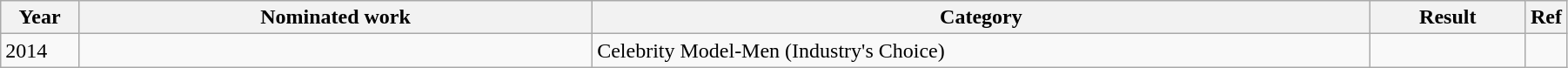<table class="wikitable" width="95%">
<tr>
<th width="5%">Year</th>
<th width="33%">Nominated work</th>
<th width="50%">Category</th>
<th width="10%">Result</th>
<th width="2%">Ref</th>
</tr>
<tr>
<td>2014</td>
<td></td>
<td>Celebrity Model-Men (Industry's Choice)</td>
<td></td>
<td></td>
</tr>
</table>
